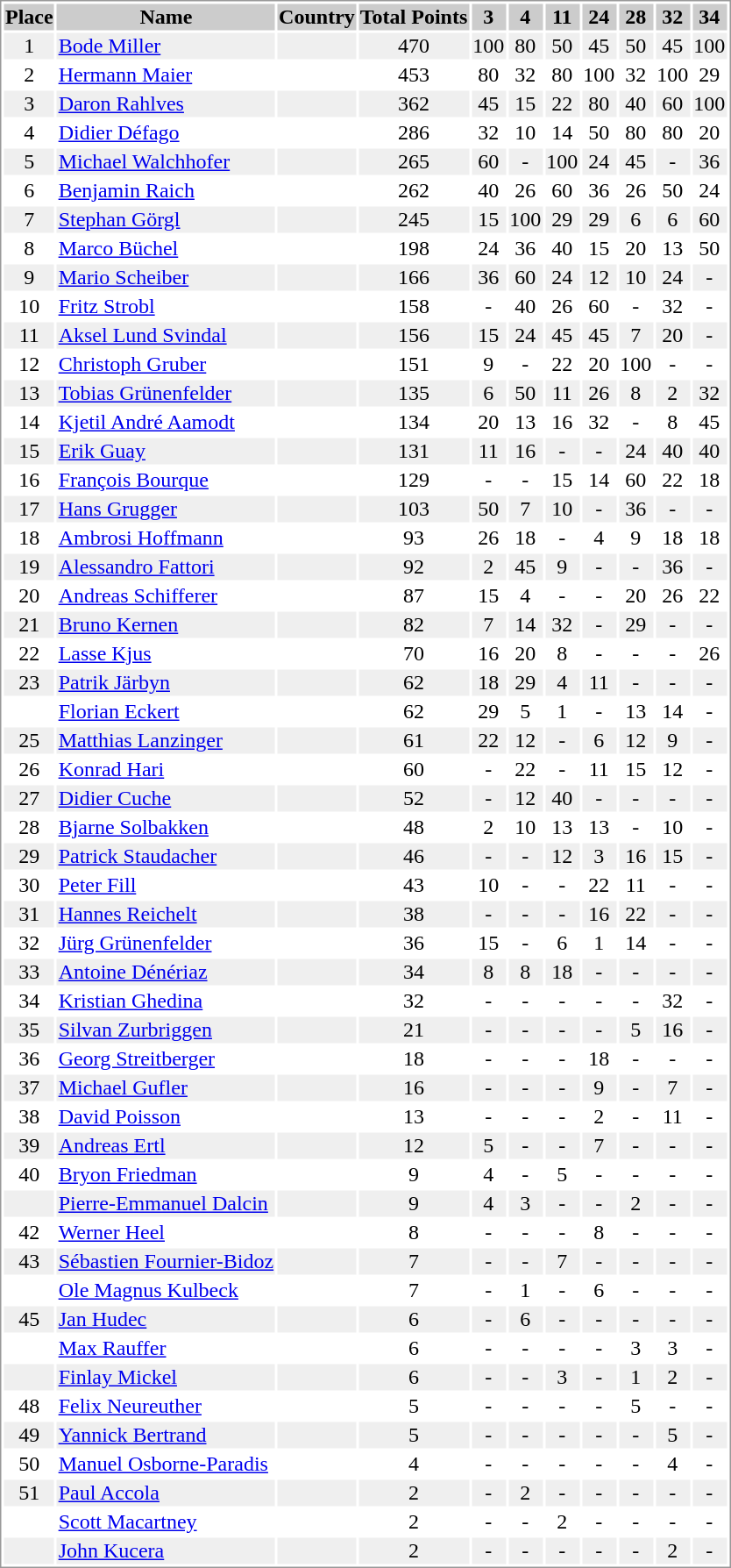<table border="0" style="border: 1px solid #999; background-color:#FFFFFF; text-align:center">
<tr align="center" bgcolor="#CCCCCC">
<th>Place</th>
<th>Name</th>
<th>Country</th>
<th>Total Points</th>
<th>3</th>
<th>4</th>
<th>11</th>
<th>24</th>
<th>28</th>
<th>32</th>
<th>34</th>
</tr>
<tr bgcolor="#EFEFEF">
<td>1</td>
<td align="left"><a href='#'>Bode Miller</a></td>
<td align="left"></td>
<td>470</td>
<td>100</td>
<td>80</td>
<td>50</td>
<td>45</td>
<td>50</td>
<td>45</td>
<td>100</td>
</tr>
<tr>
<td>2</td>
<td align="left"><a href='#'>Hermann Maier</a></td>
<td align="left"></td>
<td>453</td>
<td>80</td>
<td>32</td>
<td>80</td>
<td>100</td>
<td>32</td>
<td>100</td>
<td>29</td>
</tr>
<tr bgcolor="#EFEFEF">
<td>3</td>
<td align="left"><a href='#'>Daron Rahlves</a></td>
<td align="left"></td>
<td>362</td>
<td>45</td>
<td>15</td>
<td>22</td>
<td>80</td>
<td>40</td>
<td>60</td>
<td>100</td>
</tr>
<tr>
<td>4</td>
<td align="left"><a href='#'>Didier Défago</a></td>
<td align="left"></td>
<td>286</td>
<td>32</td>
<td>10</td>
<td>14</td>
<td>50</td>
<td>80</td>
<td>80</td>
<td>20</td>
</tr>
<tr bgcolor="#EFEFEF">
<td>5</td>
<td align="left"><a href='#'>Michael Walchhofer</a></td>
<td align="left"></td>
<td>265</td>
<td>60</td>
<td>-</td>
<td>100</td>
<td>24</td>
<td>45</td>
<td>-</td>
<td>36</td>
</tr>
<tr>
<td>6</td>
<td align="left"><a href='#'>Benjamin Raich</a></td>
<td align="left"></td>
<td>262</td>
<td>40</td>
<td>26</td>
<td>60</td>
<td>36</td>
<td>26</td>
<td>50</td>
<td>24</td>
</tr>
<tr bgcolor="#EFEFEF">
<td>7</td>
<td align="left"><a href='#'>Stephan Görgl</a></td>
<td align="left"></td>
<td>245</td>
<td>15</td>
<td>100</td>
<td>29</td>
<td>29</td>
<td>6</td>
<td>6</td>
<td>60</td>
</tr>
<tr>
<td>8</td>
<td align="left"><a href='#'>Marco Büchel</a></td>
<td align="left"></td>
<td>198</td>
<td>24</td>
<td>36</td>
<td>40</td>
<td>15</td>
<td>20</td>
<td>13</td>
<td>50</td>
</tr>
<tr bgcolor="#EFEFEF">
<td>9</td>
<td align="left"><a href='#'>Mario Scheiber</a></td>
<td align="left"></td>
<td>166</td>
<td>36</td>
<td>60</td>
<td>24</td>
<td>12</td>
<td>10</td>
<td>24</td>
<td>-</td>
</tr>
<tr>
<td>10</td>
<td align="left"><a href='#'>Fritz Strobl</a></td>
<td align="left"></td>
<td>158</td>
<td>-</td>
<td>40</td>
<td>26</td>
<td>60</td>
<td>-</td>
<td>32</td>
<td>-</td>
</tr>
<tr bgcolor="#EFEFEF">
<td>11</td>
<td align="left"><a href='#'>Aksel Lund Svindal</a></td>
<td align="left"></td>
<td>156</td>
<td>15</td>
<td>24</td>
<td>45</td>
<td>45</td>
<td>7</td>
<td>20</td>
<td>-</td>
</tr>
<tr>
<td>12</td>
<td align="left"><a href='#'>Christoph Gruber</a></td>
<td align="left"></td>
<td>151</td>
<td>9</td>
<td>-</td>
<td>22</td>
<td>20</td>
<td>100</td>
<td>-</td>
<td>-</td>
</tr>
<tr bgcolor="#EFEFEF">
<td>13</td>
<td align="left"><a href='#'>Tobias Grünenfelder</a></td>
<td align="left"></td>
<td>135</td>
<td>6</td>
<td>50</td>
<td>11</td>
<td>26</td>
<td>8</td>
<td>2</td>
<td>32</td>
</tr>
<tr>
<td>14</td>
<td align="left"><a href='#'>Kjetil André Aamodt</a></td>
<td align="left"></td>
<td>134</td>
<td>20</td>
<td>13</td>
<td>16</td>
<td>32</td>
<td>-</td>
<td>8</td>
<td>45</td>
</tr>
<tr bgcolor="#EFEFEF">
<td>15</td>
<td align="left"><a href='#'>Erik Guay</a></td>
<td align="left"></td>
<td>131</td>
<td>11</td>
<td>16</td>
<td>-</td>
<td>-</td>
<td>24</td>
<td>40</td>
<td>40</td>
</tr>
<tr>
<td>16</td>
<td align="left"><a href='#'>François Bourque</a></td>
<td align="left"></td>
<td>129</td>
<td>-</td>
<td>-</td>
<td>15</td>
<td>14</td>
<td>60</td>
<td>22</td>
<td>18</td>
</tr>
<tr bgcolor="#EFEFEF">
<td>17</td>
<td align="left"><a href='#'>Hans Grugger</a></td>
<td align="left"></td>
<td>103</td>
<td>50</td>
<td>7</td>
<td>10</td>
<td>-</td>
<td>36</td>
<td>-</td>
<td>-</td>
</tr>
<tr>
<td>18</td>
<td align="left"><a href='#'>Ambrosi Hoffmann</a></td>
<td align="left"></td>
<td>93</td>
<td>26</td>
<td>18</td>
<td>-</td>
<td>4</td>
<td>9</td>
<td>18</td>
<td>18</td>
</tr>
<tr bgcolor="#EFEFEF">
<td>19</td>
<td align="left"><a href='#'>Alessandro Fattori</a></td>
<td align="left"></td>
<td>92</td>
<td>2</td>
<td>45</td>
<td>9</td>
<td>-</td>
<td>-</td>
<td>36</td>
<td>-</td>
</tr>
<tr>
<td>20</td>
<td align="left"><a href='#'>Andreas Schifferer</a></td>
<td align="left"></td>
<td>87</td>
<td>15</td>
<td>4</td>
<td>-</td>
<td>-</td>
<td>20</td>
<td>26</td>
<td>22</td>
</tr>
<tr bgcolor="#EFEFEF">
<td>21</td>
<td align="left"><a href='#'>Bruno Kernen</a></td>
<td align="left"></td>
<td>82</td>
<td>7</td>
<td>14</td>
<td>32</td>
<td>-</td>
<td>29</td>
<td>-</td>
<td>-</td>
</tr>
<tr>
<td>22</td>
<td align="left"><a href='#'>Lasse Kjus</a></td>
<td align="left"></td>
<td>70</td>
<td>16</td>
<td>20</td>
<td>8</td>
<td>-</td>
<td>-</td>
<td>-</td>
<td>26</td>
</tr>
<tr bgcolor="#EFEFEF">
<td>23</td>
<td align="left"><a href='#'>Patrik Järbyn</a></td>
<td align="left"></td>
<td>62</td>
<td>18</td>
<td>29</td>
<td>4</td>
<td>11</td>
<td>-</td>
<td>-</td>
<td>-</td>
</tr>
<tr>
<td></td>
<td align="left"><a href='#'>Florian Eckert</a></td>
<td align="left"></td>
<td>62</td>
<td>29</td>
<td>5</td>
<td>1</td>
<td>-</td>
<td>13</td>
<td>14</td>
<td>-</td>
</tr>
<tr bgcolor="#EFEFEF">
<td>25</td>
<td align="left"><a href='#'>Matthias Lanzinger</a></td>
<td align="left"></td>
<td>61</td>
<td>22</td>
<td>12</td>
<td>-</td>
<td>6</td>
<td>12</td>
<td>9</td>
<td>-</td>
</tr>
<tr>
<td>26</td>
<td align="left"><a href='#'>Konrad Hari</a></td>
<td align="left"></td>
<td>60</td>
<td>-</td>
<td>22</td>
<td>-</td>
<td>11</td>
<td>15</td>
<td>12</td>
<td>-</td>
</tr>
<tr bgcolor="#EFEFEF">
<td>27</td>
<td align="left"><a href='#'>Didier Cuche</a></td>
<td align="left"></td>
<td>52</td>
<td>-</td>
<td>12</td>
<td>40</td>
<td>-</td>
<td>-</td>
<td>-</td>
<td>-</td>
</tr>
<tr>
<td>28</td>
<td align="left"><a href='#'>Bjarne Solbakken</a></td>
<td align="left"></td>
<td>48</td>
<td>2</td>
<td>10</td>
<td>13</td>
<td>13</td>
<td>-</td>
<td>10</td>
<td>-</td>
</tr>
<tr bgcolor="#EFEFEF">
<td>29</td>
<td align="left"><a href='#'>Patrick Staudacher</a></td>
<td align="left"></td>
<td>46</td>
<td>-</td>
<td>-</td>
<td>12</td>
<td>3</td>
<td>16</td>
<td>15</td>
<td>-</td>
</tr>
<tr>
<td>30</td>
<td align="left"><a href='#'>Peter Fill</a></td>
<td align="left"></td>
<td>43</td>
<td>10</td>
<td>-</td>
<td>-</td>
<td>22</td>
<td>11</td>
<td>-</td>
<td>-</td>
</tr>
<tr bgcolor="#EFEFEF">
<td>31</td>
<td align="left"><a href='#'>Hannes Reichelt</a></td>
<td align="left"></td>
<td>38</td>
<td>-</td>
<td>-</td>
<td>-</td>
<td>16</td>
<td>22</td>
<td>-</td>
<td>-</td>
</tr>
<tr>
<td>32</td>
<td align="left"><a href='#'>Jürg Grünenfelder</a></td>
<td align="left"></td>
<td>36</td>
<td>15</td>
<td>-</td>
<td>6</td>
<td>1</td>
<td>14</td>
<td>-</td>
<td>-</td>
</tr>
<tr bgcolor="#EFEFEF">
<td>33</td>
<td align="left"><a href='#'>Antoine Dénériaz</a></td>
<td align="left"></td>
<td>34</td>
<td>8</td>
<td>8</td>
<td>18</td>
<td>-</td>
<td>-</td>
<td>-</td>
<td>-</td>
</tr>
<tr>
<td>34</td>
<td align="left"><a href='#'>Kristian Ghedina</a></td>
<td align="left"></td>
<td>32</td>
<td>-</td>
<td>-</td>
<td>-</td>
<td>-</td>
<td>-</td>
<td>32</td>
<td>-</td>
</tr>
<tr bgcolor="#EFEFEF">
<td>35</td>
<td align="left"><a href='#'>Silvan Zurbriggen</a></td>
<td align="left"></td>
<td>21</td>
<td>-</td>
<td>-</td>
<td>-</td>
<td>-</td>
<td>5</td>
<td>16</td>
<td>-</td>
</tr>
<tr>
<td>36</td>
<td align="left"><a href='#'>Georg Streitberger</a></td>
<td align="left"></td>
<td>18</td>
<td>-</td>
<td>-</td>
<td>-</td>
<td>18</td>
<td>-</td>
<td>-</td>
<td>-</td>
</tr>
<tr bgcolor="#EFEFEF">
<td>37</td>
<td align="left"><a href='#'>Michael Gufler</a></td>
<td align="left"></td>
<td>16</td>
<td>-</td>
<td>-</td>
<td>-</td>
<td>9</td>
<td>-</td>
<td>7</td>
<td>-</td>
</tr>
<tr>
<td>38</td>
<td align="left"><a href='#'>David Poisson</a></td>
<td align="left"></td>
<td>13</td>
<td>-</td>
<td>-</td>
<td>-</td>
<td>2</td>
<td>-</td>
<td>11</td>
<td>-</td>
</tr>
<tr bgcolor="#EFEFEF">
<td>39</td>
<td align="left"><a href='#'>Andreas Ertl</a></td>
<td align="left"></td>
<td>12</td>
<td>5</td>
<td>-</td>
<td>-</td>
<td>7</td>
<td>-</td>
<td>-</td>
<td>-</td>
</tr>
<tr>
<td>40</td>
<td align="left"><a href='#'>Bryon Friedman</a></td>
<td align="left"></td>
<td>9</td>
<td>4</td>
<td>-</td>
<td>5</td>
<td>-</td>
<td>-</td>
<td>-</td>
<td>-</td>
</tr>
<tr bgcolor="#EFEFEF">
<td></td>
<td align="left"><a href='#'>Pierre-Emmanuel Dalcin</a></td>
<td align="left"></td>
<td>9</td>
<td>4</td>
<td>3</td>
<td>-</td>
<td>-</td>
<td>2</td>
<td>-</td>
<td>-</td>
</tr>
<tr>
<td>42</td>
<td align="left"><a href='#'>Werner Heel</a></td>
<td align="left"></td>
<td>8</td>
<td>-</td>
<td>-</td>
<td>-</td>
<td>8</td>
<td>-</td>
<td>-</td>
<td>-</td>
</tr>
<tr bgcolor="#EFEFEF">
<td>43</td>
<td align="left"><a href='#'>Sébastien Fournier-Bidoz</a></td>
<td align="left"></td>
<td>7</td>
<td>-</td>
<td>-</td>
<td>7</td>
<td>-</td>
<td>-</td>
<td>-</td>
<td>-</td>
</tr>
<tr>
<td></td>
<td align="left"><a href='#'>Ole Magnus Kulbeck</a></td>
<td align="left"></td>
<td>7</td>
<td>-</td>
<td>1</td>
<td>-</td>
<td>6</td>
<td>-</td>
<td>-</td>
<td>-</td>
</tr>
<tr bgcolor="#EFEFEF">
<td>45</td>
<td align="left"><a href='#'>Jan Hudec</a></td>
<td align="left"></td>
<td>6</td>
<td>-</td>
<td>6</td>
<td>-</td>
<td>-</td>
<td>-</td>
<td>-</td>
<td>-</td>
</tr>
<tr>
<td></td>
<td align="left"><a href='#'>Max Rauffer</a></td>
<td align="left"></td>
<td>6</td>
<td>-</td>
<td>-</td>
<td>-</td>
<td>-</td>
<td>3</td>
<td>3</td>
<td>-</td>
</tr>
<tr bgcolor="#EFEFEF">
<td></td>
<td align="left"><a href='#'>Finlay Mickel</a></td>
<td align="left"></td>
<td>6</td>
<td>-</td>
<td>-</td>
<td>3</td>
<td>-</td>
<td>1</td>
<td>2</td>
<td>-</td>
</tr>
<tr>
<td>48</td>
<td align="left"><a href='#'>Felix Neureuther</a></td>
<td align="left"></td>
<td>5</td>
<td>-</td>
<td>-</td>
<td>-</td>
<td>-</td>
<td>5</td>
<td>-</td>
<td>-</td>
</tr>
<tr bgcolor="#EFEFEF">
<td>49</td>
<td align="left"><a href='#'>Yannick Bertrand</a></td>
<td align="left"></td>
<td>5</td>
<td>-</td>
<td>-</td>
<td>-</td>
<td>-</td>
<td>-</td>
<td>5</td>
<td>-</td>
</tr>
<tr>
<td>50</td>
<td align="left"><a href='#'>Manuel Osborne-Paradis</a></td>
<td align="left"></td>
<td>4</td>
<td>-</td>
<td>-</td>
<td>-</td>
<td>-</td>
<td>-</td>
<td>4</td>
<td>-</td>
</tr>
<tr bgcolor="#EFEFEF">
<td>51</td>
<td align="left"><a href='#'>Paul Accola</a></td>
<td align="left"></td>
<td>2</td>
<td>-</td>
<td>2</td>
<td>-</td>
<td>-</td>
<td>-</td>
<td>-</td>
<td>-</td>
</tr>
<tr>
<td></td>
<td align="left"><a href='#'>Scott Macartney</a></td>
<td align="left"></td>
<td>2</td>
<td>-</td>
<td>-</td>
<td>2</td>
<td>-</td>
<td>-</td>
<td>-</td>
<td>-</td>
</tr>
<tr bgcolor="#EFEFEF">
<td></td>
<td align="left"><a href='#'>John Kucera</a></td>
<td align="left"></td>
<td>2</td>
<td>-</td>
<td>-</td>
<td>-</td>
<td>-</td>
<td>-</td>
<td>2</td>
<td>-</td>
</tr>
</table>
